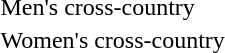<table>
<tr>
<td>Men's cross-country<br></td>
<td></td>
<td></td>
<td></td>
</tr>
<tr>
<td>Women's cross-country<br></td>
<td></td>
<td></td>
<td></td>
</tr>
</table>
